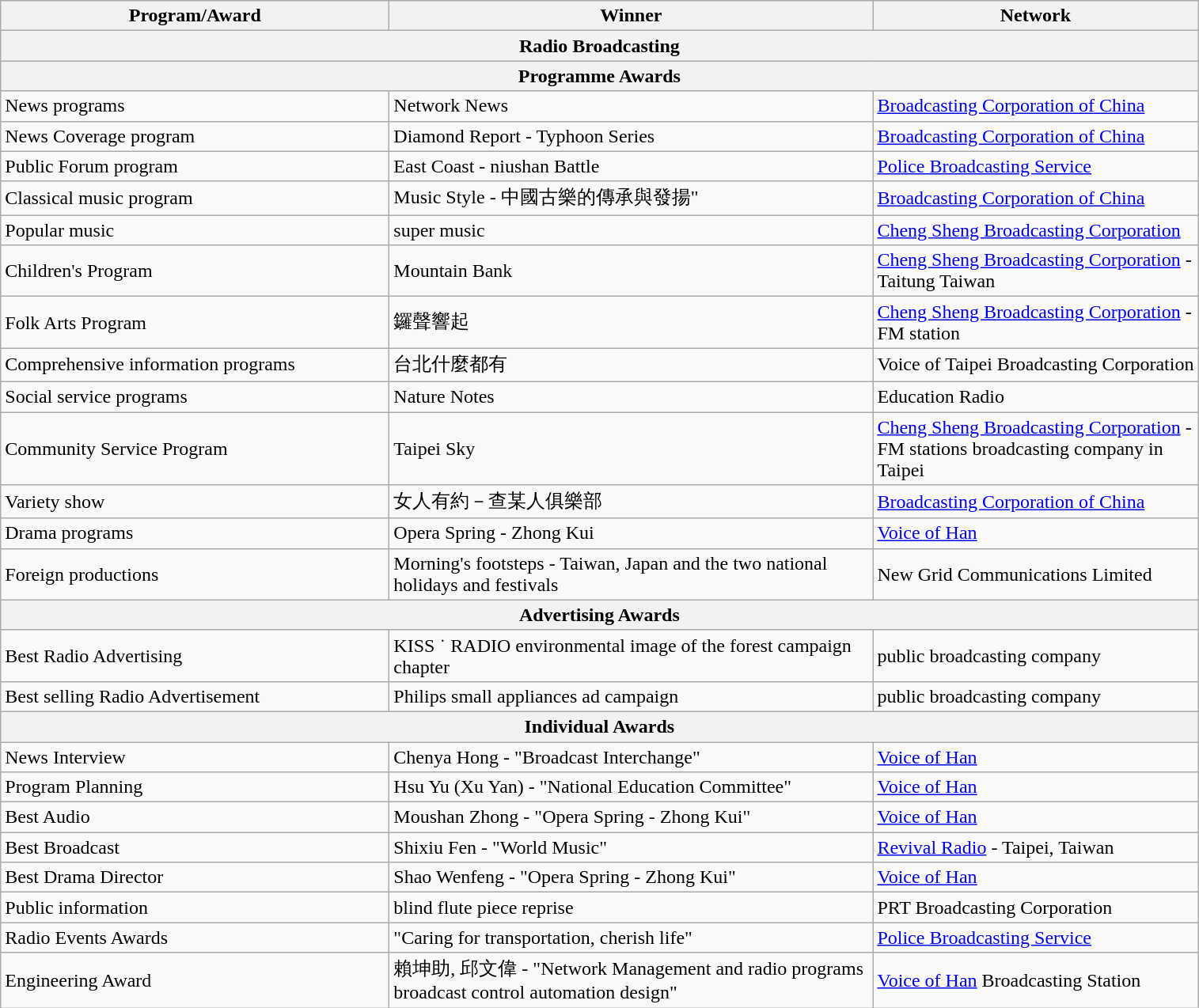<table class="wikitable">
<tr>
<th style="width:240pt;">Program/Award</th>
<th style="width:300pt;">Winner</th>
<th style="width:200pt;">Network</th>
</tr>
<tr>
<th colspan=3 style="text-align:center" style="background:#99CCFF;">Radio Broadcasting</th>
</tr>
<tr>
<th colspan=3 style="text-align:center" style="background:LightSteelBlue;">Programme Awards</th>
</tr>
<tr>
<td>News programs</td>
<td>Network News</td>
<td><a href='#'>Broadcasting Corporation of China</a></td>
</tr>
<tr>
<td>News Coverage program</td>
<td>Diamond Report - Typhoon Series</td>
<td><a href='#'>Broadcasting Corporation of China</a></td>
</tr>
<tr>
<td>Public Forum program</td>
<td>East Coast - niushan Battle</td>
<td><a href='#'>Police Broadcasting Service</a></td>
</tr>
<tr>
<td>Classical music program</td>
<td>Music Style - 中國古樂的傳承與發揚"</td>
<td><a href='#'>Broadcasting Corporation of China</a></td>
</tr>
<tr>
<td>Popular music</td>
<td>super music</td>
<td><a href='#'>Cheng Sheng Broadcasting Corporation</a></td>
</tr>
<tr>
<td>Children's Program</td>
<td>Mountain Bank</td>
<td><a href='#'>Cheng Sheng Broadcasting Corporation</a> - Taitung Taiwan</td>
</tr>
<tr>
<td>Folk Arts Program</td>
<td>鑼聲響起</td>
<td><a href='#'>Cheng Sheng Broadcasting Corporation</a> - FM station</td>
</tr>
<tr>
<td>Comprehensive information programs</td>
<td>台北什麼都有</td>
<td>Voice of Taipei Broadcasting Corporation</td>
</tr>
<tr>
<td>Social service programs</td>
<td>Nature Notes</td>
<td>Education Radio</td>
</tr>
<tr>
<td>Community Service Program</td>
<td>Taipei Sky</td>
<td><a href='#'>Cheng Sheng Broadcasting Corporation</a> - FM stations broadcasting company in Taipei</td>
</tr>
<tr>
<td>Variety show</td>
<td>女人有約－查某人俱樂部</td>
<td><a href='#'>Broadcasting Corporation of China</a></td>
</tr>
<tr>
<td>Drama programs</td>
<td>Opera Spring - Zhong Kui</td>
<td><a href='#'>Voice of Han</a></td>
</tr>
<tr>
<td>Foreign productions</td>
<td>Morning's footsteps - Taiwan, Japan and the two national holidays and festivals</td>
<td>New Grid Communications Limited</td>
</tr>
<tr>
<th colspan=3 style="text-align:center" style="background:LightSteelBlue;">Advertising Awards</th>
</tr>
<tr>
<td>Best Radio Advertising</td>
<td>KISS ˙ RADIO environmental image of the forest campaign chapter</td>
<td>public broadcasting company</td>
</tr>
<tr>
<td>Best selling Radio Advertisement</td>
<td>Philips small appliances ad campaign</td>
<td>public broadcasting company</td>
</tr>
<tr>
<th colspan=3 style="text-align:center" style="background:LightSteelBlue;">Individual Awards</th>
</tr>
<tr>
<td>News Interview</td>
<td>Chenya Hong - "Broadcast Interchange"</td>
<td><a href='#'>Voice of Han</a></td>
</tr>
<tr>
<td>Program Planning</td>
<td>Hsu Yu (Xu Yan) - "National Education Committee"</td>
<td><a href='#'>Voice of Han</a></td>
</tr>
<tr>
<td>Best Audio</td>
<td>Moushan Zhong - "Opera Spring - Zhong Kui"</td>
<td><a href='#'>Voice of Han</a></td>
</tr>
<tr>
<td>Best Broadcast</td>
<td>Shixiu Fen - "World Music"</td>
<td><a href='#'>Revival Radio</a> - Taipei, Taiwan</td>
</tr>
<tr>
<td>Best Drama Director</td>
<td>Shao Wenfeng - "Opera Spring - Zhong Kui"</td>
<td><a href='#'>Voice of Han</a></td>
</tr>
<tr>
<td>Public information</td>
<td>blind flute piece reprise</td>
<td>PRT Broadcasting Corporation</td>
</tr>
<tr>
<td>Radio Events Awards</td>
<td>"Caring for transportation, cherish life"</td>
<td><a href='#'>Police Broadcasting Service</a></td>
</tr>
<tr>
<td>Engineering Award</td>
<td>賴坤助, 邱文偉 -  "Network Management and radio programs broadcast control automation design"</td>
<td><a href='#'>Voice of Han</a> Broadcasting Station</td>
</tr>
</table>
